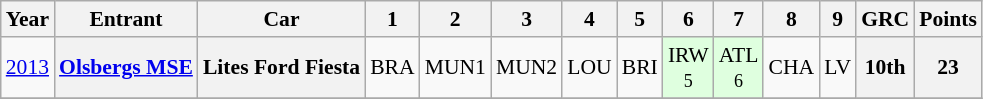<table class="wikitable" border="1" style="text-align:center; font-size:90%;">
<tr>
<th>Year</th>
<th>Entrant</th>
<th>Car</th>
<th>1</th>
<th>2</th>
<th>3</th>
<th>4</th>
<th>5</th>
<th>6</th>
<th>7</th>
<th>8</th>
<th>9</th>
<th>GRC</th>
<th>Points</th>
</tr>
<tr>
<td><a href='#'>2013</a></td>
<th><a href='#'>Olsbergs MSE</a></th>
<th>Lites Ford Fiesta</th>
<td>BRA<br><small></small></td>
<td>MUN1<br><small></small></td>
<td>MUN2<br><small></small></td>
<td>LOU<br><small></small></td>
<td>BRI<br><small></small></td>
<td style="background:#DFFFDF;">IRW<br><small>5</small></td>
<td style="background:#DFFFDF;">ATL<br><small>6</small></td>
<td>CHA<br><small></small></td>
<td>LV<br><small></small></td>
<th>10th</th>
<th>23</th>
</tr>
<tr>
</tr>
</table>
